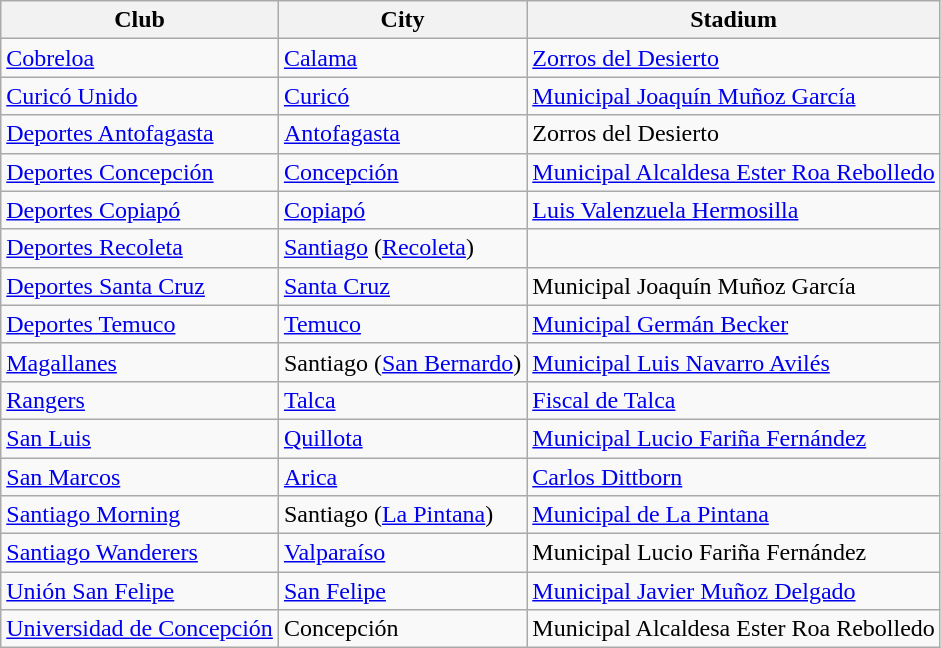<table class="wikitable sortable">
<tr>
<th>Club</th>
<th>City</th>
<th>Stadium</th>
</tr>
<tr>
<td><a href='#'>Cobreloa</a></td>
<td><a href='#'>Calama</a></td>
<td><a href='#'>Zorros del Desierto</a></td>
</tr>
<tr>
<td><a href='#'>Curicó Unido</a></td>
<td><a href='#'>Curicó</a></td>
<td><a href='#'>Municipal Joaquín Muñoz García</a> </td>
</tr>
<tr>
<td><a href='#'>Deportes Antofagasta</a></td>
<td><a href='#'>Antofagasta</a></td>
<td>Zorros del Desierto </td>
</tr>
<tr>
<td><a href='#'>Deportes Concepción</a></td>
<td><a href='#'>Concepción</a></td>
<td><a href='#'>Municipal Alcaldesa Ester Roa Rebolledo</a></td>
</tr>
<tr>
<td><a href='#'>Deportes Copiapó</a></td>
<td><a href='#'>Copiapó</a></td>
<td><a href='#'>Luis Valenzuela Hermosilla</a></td>
</tr>
<tr>
<td><a href='#'>Deportes Recoleta</a></td>
<td><a href='#'>Santiago</a> (<a href='#'>Recoleta</a>)</td>
<td></td>
</tr>
<tr>
<td><a href='#'>Deportes Santa Cruz</a></td>
<td><a href='#'>Santa Cruz</a></td>
<td>Municipal Joaquín Muñoz García</td>
</tr>
<tr>
<td><a href='#'>Deportes Temuco</a></td>
<td><a href='#'>Temuco</a></td>
<td><a href='#'>Municipal Germán Becker</a></td>
</tr>
<tr>
<td><a href='#'>Magallanes</a></td>
<td>Santiago (<a href='#'>San Bernardo</a>)</td>
<td><a href='#'>Municipal Luis Navarro Avilés</a></td>
</tr>
<tr>
<td><a href='#'>Rangers</a></td>
<td><a href='#'>Talca</a></td>
<td><a href='#'>Fiscal de Talca</a></td>
</tr>
<tr>
<td><a href='#'>San Luis</a></td>
<td><a href='#'>Quillota</a></td>
<td><a href='#'>Municipal Lucio Fariña Fernández</a></td>
</tr>
<tr>
<td><a href='#'>San Marcos</a></td>
<td><a href='#'>Arica</a></td>
<td><a href='#'>Carlos Dittborn</a></td>
</tr>
<tr>
<td><a href='#'>Santiago Morning</a></td>
<td>Santiago (<a href='#'>La Pintana</a>)</td>
<td><a href='#'>Municipal de La Pintana</a></td>
</tr>
<tr>
<td><a href='#'>Santiago Wanderers</a></td>
<td><a href='#'>Valparaíso</a></td>
<td>Municipal Lucio Fariña Fernández </td>
</tr>
<tr>
<td><a href='#'>Unión San Felipe</a></td>
<td><a href='#'>San Felipe</a></td>
<td><a href='#'>Municipal Javier Muñoz Delgado</a></td>
</tr>
<tr>
<td><a href='#'>Universidad de Concepción</a></td>
<td>Concepción</td>
<td>Municipal Alcaldesa Ester Roa Rebolledo</td>
</tr>
</table>
